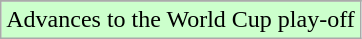<table class="wikitable">
<tr>
</tr>
<tr width=10px bgcolor=ccffcc>
<td>Advances to the World Cup play-off</td>
</tr>
</table>
